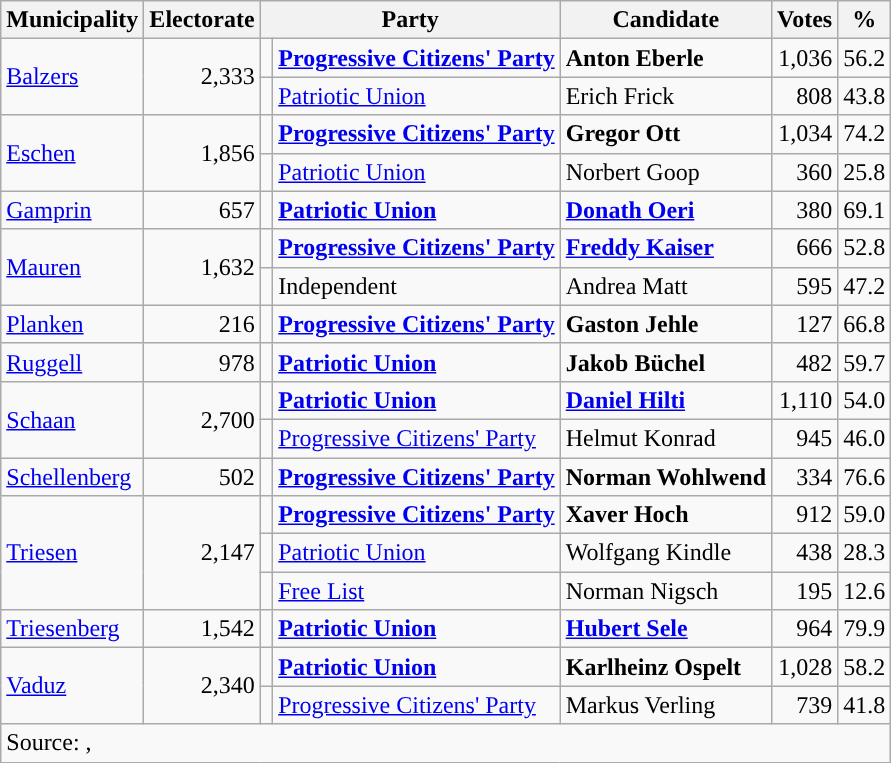<table class="wikitable" style="text-align:right">
<tr>
<th>Municipality</th>
<th>Electorate</th>
<th colspan="2">Party</th>
<th>Candidate</th>
<th>Votes</th>
<th>%</th>
</tr>
<tr>
<td rowspan="2" align=left><a href='#'>Balzers</a></td>
<td rowspan="2">2,333</td>
<td width="1"></td>
<td align="left"><strong><a href='#'>Progressive Citizens' Party</a></strong></td>
<td align=left><strong>Anton Eberle</strong></td>
<td>1,036</td>
<td>56.2</td>
</tr>
<tr>
<td style="color:inherit;background:"></td>
<td align=left><a href='#'>Patriotic Union</a></td>
<td align=left>Erich Frick</td>
<td>808</td>
<td>43.8</td>
</tr>
<tr>
<td align=left rowspan="2"><a href='#'>Eschen</a></td>
<td rowspan="2">1,856</td>
<td style="color:inherit;background:"></td>
<td align=left><strong><a href='#'>Progressive Citizens' Party</a></strong></td>
<td align=left><strong>Gregor Ott</strong></td>
<td>1,034</td>
<td>74.2</td>
</tr>
<tr>
<td style="color:inherit;background:"></td>
<td align=left><a href='#'>Patriotic Union</a></td>
<td align=left>Norbert Goop</td>
<td>360</td>
<td>25.8</td>
</tr>
<tr>
<td align=left><a href='#'>Gamprin</a></td>
<td>657</td>
<td style="color:inherit;background:"></td>
<td align=left><a href='#'><strong>Patriotic Union</strong></a></td>
<td align=left><strong><a href='#'>Donath Oeri</a></strong></td>
<td>380</td>
<td>69.1</td>
</tr>
<tr>
<td rowspan="2" align=left><a href='#'>Mauren</a></td>
<td rowspan="2">1,632</td>
<td style="color:inherit;background:"></td>
<td align=left><strong><a href='#'>Progressive Citizens' Party</a></strong></td>
<td align=left><strong><a href='#'>Freddy Kaiser</a></strong></td>
<td>666</td>
<td>52.8</td>
</tr>
<tr>
<td style="color:inherit;background:"></td>
<td align=left>Independent</td>
<td align=left>Andrea Matt</td>
<td>595</td>
<td>47.2</td>
</tr>
<tr>
<td align=left><a href='#'>Planken</a></td>
<td>216</td>
<td style="color:inherit;background:"></td>
<td align=left><strong><a href='#'>Progressive Citizens' Party</a></strong></td>
<td align=left><strong>Gaston Jehle</strong></td>
<td>127</td>
<td>66.8</td>
</tr>
<tr>
<td align=left><a href='#'>Ruggell</a></td>
<td>978</td>
<td style="color:inherit;background:"></td>
<td align=left><a href='#'><strong>Patriotic Union</strong></a></td>
<td align=left><strong>Jakob Büchel</strong></td>
<td>482</td>
<td>59.7</td>
</tr>
<tr>
<td rowspan="2" align=left><a href='#'>Schaan</a></td>
<td rowspan="2">2,700</td>
<td style="color:inherit;background:"></td>
<td align=left><a href='#'><strong>Patriotic Union</strong></a></td>
<td align=left><strong><a href='#'>Daniel Hilti</a></strong></td>
<td>1,110</td>
<td>54.0</td>
</tr>
<tr>
<td style="color:inherit;background:"></td>
<td align=left><a href='#'>Progressive Citizens' Party</a></td>
<td align=left>Helmut Konrad</td>
<td>945</td>
<td>46.0</td>
</tr>
<tr>
<td align=left><a href='#'>Schellenberg</a></td>
<td>502</td>
<td style="color:inherit;background:"></td>
<td align=left><strong><a href='#'>Progressive Citizens' Party</a></strong></td>
<td align=left><strong>Norman Wohlwend</strong></td>
<td>334</td>
<td>76.6</td>
</tr>
<tr>
<td rowspan="3" align=left><a href='#'>Triesen</a></td>
<td rowspan="3">2,147</td>
<td style="color:inherit;background:"></td>
<td align=left><strong><a href='#'>Progressive Citizens' Party</a></strong></td>
<td align=left><strong>Xaver Hoch</strong></td>
<td>912</td>
<td>59.0</td>
</tr>
<tr>
<td style="color:inherit;background:"></td>
<td align=left><a href='#'>Patriotic Union</a></td>
<td align=left>Wolfgang Kindle</td>
<td>438</td>
<td>28.3</td>
</tr>
<tr>
<td style="color:inherit;background:"></td>
<td align=left><a href='#'>Free List</a></td>
<td align=left>Norman Nigsch</td>
<td>195</td>
<td>12.6</td>
</tr>
<tr>
<td align=left><a href='#'>Triesenberg</a></td>
<td>1,542</td>
<td style="color:inherit;background:"></td>
<td align=left><a href='#'><strong>Patriotic Union</strong></a></td>
<td align=left><strong><a href='#'>Hubert Sele</a></strong></td>
<td>964</td>
<td>79.9</td>
</tr>
<tr>
<td rowspan="2" align=left><a href='#'>Vaduz</a></td>
<td rowspan="2">2,340</td>
<td style="color:inherit;background:"></td>
<td align=left><a href='#'><strong>Patriotic Union</strong></a></td>
<td align=left><strong>Karlheinz Ospelt</strong></td>
<td>1,028</td>
<td>58.2</td>
</tr>
<tr>
<td style="color:inherit;background:"></td>
<td align=left><a href='#'>Progressive Citizens' Party</a></td>
<td align=left>Markus Verling</td>
<td>739</td>
<td>41.8</td>
</tr>
<tr>
<td colspan="7" align=left>Source: , </td>
</tr>
</table>
